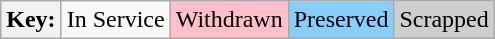<table class="wikitable">
<tr>
<th>Key:</th>
<td>In Service</td>
<td bgcolor=#ffc0cb>Withdrawn</td>
<td bgcolor=#87cefa>Preserved</td>
<td bgcolor=#cecece>Scrapped</td>
</tr>
</table>
